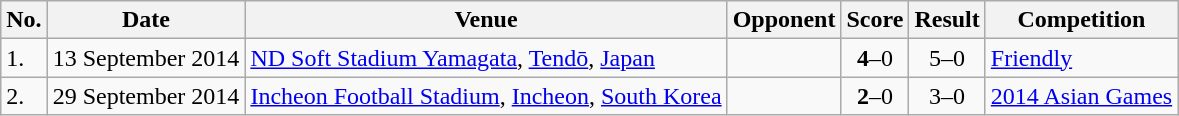<table class="wikitable">
<tr>
<th>No.</th>
<th>Date</th>
<th>Venue</th>
<th>Opponent</th>
<th>Score</th>
<th>Result</th>
<th>Competition</th>
</tr>
<tr>
<td>1.</td>
<td>13 September 2014</td>
<td><a href='#'>ND Soft Stadium Yamagata</a>, <a href='#'>Tendō</a>, <a href='#'>Japan</a></td>
<td></td>
<td align=center><strong>4</strong>–0</td>
<td align=center>5–0</td>
<td><a href='#'>Friendly</a></td>
</tr>
<tr>
<td>2.</td>
<td>29 September 2014</td>
<td><a href='#'>Incheon Football Stadium</a>, <a href='#'>Incheon</a>, <a href='#'>South Korea</a></td>
<td></td>
<td align=center><strong>2</strong>–0</td>
<td align=center>3–0</td>
<td><a href='#'>2014 Asian Games</a></td>
</tr>
</table>
